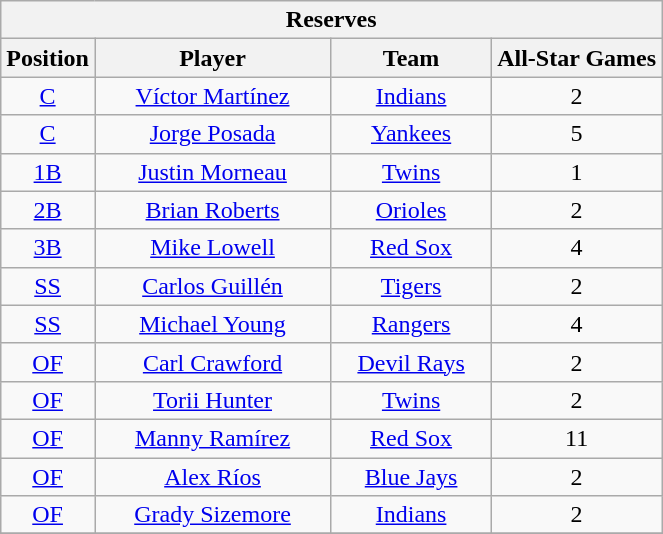<table class="wikitable" style="font-size: 100%; text-align:center;">
<tr>
<th colspan="4">Reserves</th>
</tr>
<tr>
<th>Position</th>
<th width="150">Player</th>
<th width="100">Team</th>
<th>All-Star Games</th>
</tr>
<tr>
<td><a href='#'>C</a></td>
<td><a href='#'>Víctor Martínez</a></td>
<td><a href='#'>Indians</a></td>
<td>2</td>
</tr>
<tr>
<td><a href='#'>C</a></td>
<td><a href='#'>Jorge Posada</a></td>
<td><a href='#'>Yankees</a></td>
<td>5</td>
</tr>
<tr>
<td><a href='#'>1B</a></td>
<td><a href='#'>Justin Morneau</a></td>
<td><a href='#'>Twins</a></td>
<td>1</td>
</tr>
<tr>
<td><a href='#'>2B</a></td>
<td><a href='#'>Brian Roberts</a></td>
<td><a href='#'>Orioles</a></td>
<td>2</td>
</tr>
<tr>
<td><a href='#'>3B</a></td>
<td><a href='#'>Mike Lowell</a></td>
<td><a href='#'>Red Sox</a></td>
<td>4</td>
</tr>
<tr>
<td><a href='#'>SS</a></td>
<td><a href='#'>Carlos Guillén</a></td>
<td><a href='#'>Tigers</a></td>
<td>2</td>
</tr>
<tr>
<td><a href='#'>SS</a></td>
<td><a href='#'>Michael Young</a> </td>
<td><a href='#'>Rangers</a></td>
<td>4</td>
</tr>
<tr>
<td><a href='#'>OF</a></td>
<td><a href='#'>Carl Crawford</a></td>
<td><a href='#'>Devil Rays</a></td>
<td>2</td>
</tr>
<tr>
<td><a href='#'>OF</a></td>
<td><a href='#'>Torii Hunter</a></td>
<td><a href='#'>Twins</a></td>
<td>2</td>
</tr>
<tr>
<td><a href='#'>OF</a></td>
<td><a href='#'>Manny Ramírez</a></td>
<td><a href='#'>Red Sox</a></td>
<td>11</td>
</tr>
<tr>
<td><a href='#'>OF</a></td>
<td><a href='#'>Alex Ríos</a></td>
<td><a href='#'>Blue Jays</a></td>
<td>2</td>
</tr>
<tr>
<td><a href='#'>OF</a></td>
<td><a href='#'>Grady Sizemore</a></td>
<td><a href='#'>Indians</a></td>
<td>2</td>
</tr>
<tr>
</tr>
</table>
